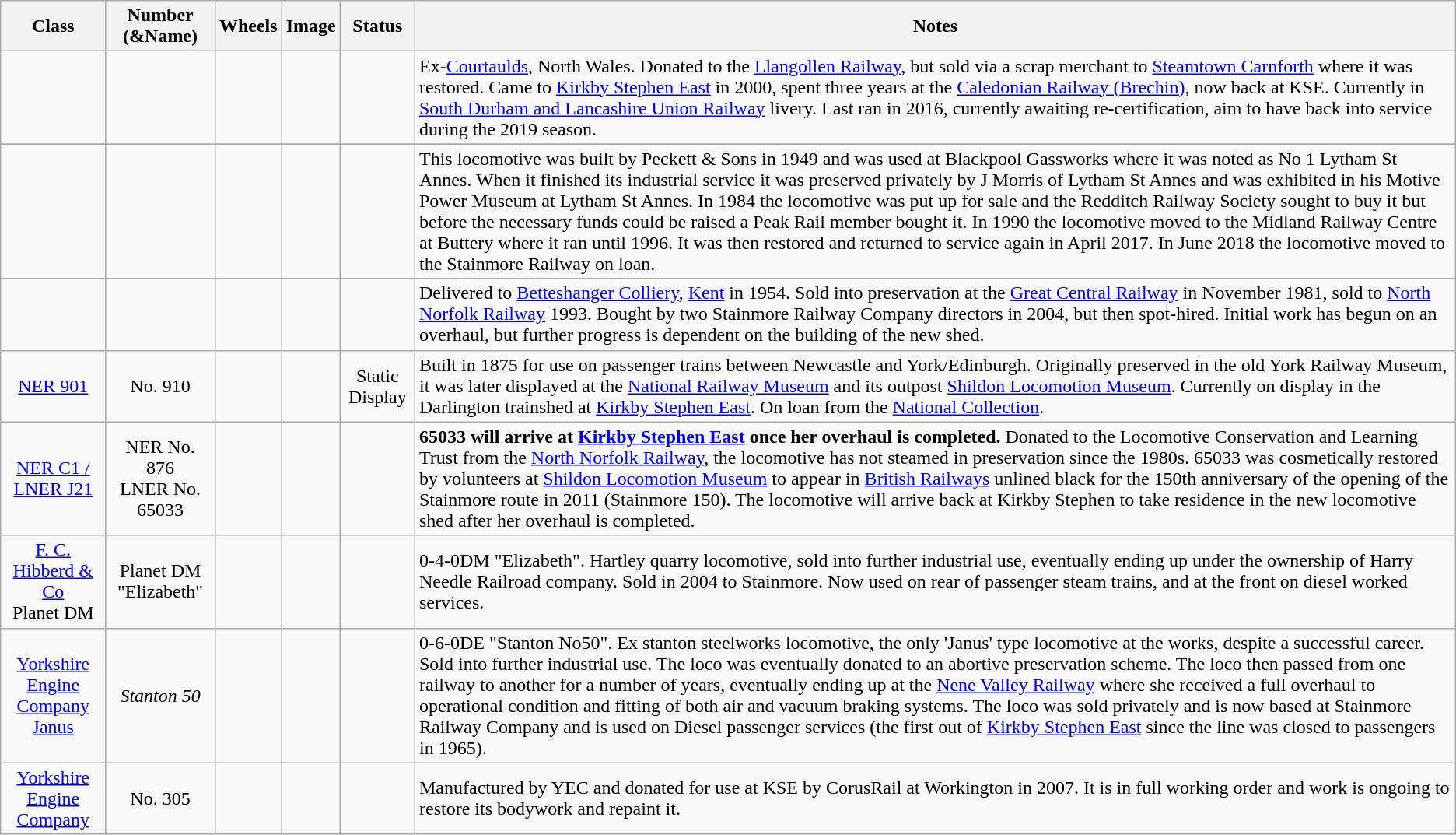<table class="wikitable">
<tr>
<th>Class</th>
<th>Number (&Name)</th>
<th>Wheels</th>
<th>Image</th>
<th>Status</th>
<th>Notes</th>
</tr>
<tr>
<td></td>
<td></td>
<td></td>
<td></td>
<td></td>
<td>Ex-<a href='#'>Courtaulds</a>, North Wales. Donated to the <a href='#'>Llangollen Railway</a>, but sold via a scrap merchant to <a href='#'>Steamtown Carnforth</a> where it was restored. Came to <a href='#'>Kirkby Stephen East</a> in 2000, spent three years at the <a href='#'>Caledonian Railway (Brechin)</a>, now back at KSE. Currently in <a href='#'>South Durham and Lancashire Union Railway</a> livery. Last ran in 2016, currently awaiting re-certification, aim to have back into service during the 2019 season.</td>
</tr>
<tr>
</tr>
<tr>
<td></td>
<td></td>
<td></td>
<td></td>
<td></td>
<td>This locomotive was built by Peckett & Sons in 1949 and was used at Blackpool Gassworks where it was noted as No 1 Lytham St Annes. When it finished its industrial service it was preserved privately by J Morris of Lytham St Annes and was exhibited in his Motive Power Museum at Lytham St Annes. In 1984 the locomotive was put up for sale and the Redditch Railway Society sought to buy it but before the necessary funds could be raised a Peak Rail member bought it. In 1990 the locomotive moved to the Midland Railway Centre at Buttery where it ran until 1996. It was then restored and returned to service again in April 2017. In  June 2018 the locomotive moved to the Stainmore Railway on loan.</td>
</tr>
<tr>
<td></td>
<td></td>
<td></td>
<td></td>
<td></td>
<td>Delivered to <a href='#'>Betteshanger Colliery</a>, <a href='#'>Kent</a> in 1954. Sold into preservation at the <a href='#'>Great Central Railway</a> in November 1981, sold to <a href='#'>North Norfolk Railway</a> 1993. Bought by two Stainmore Railway Company directors in 2004, but then spot-hired. Initial work has begun on an overhaul, but further progress is dependent on the building of the new shed.</td>
</tr>
<tr>
<td style="text-align:center"><a href='#'>NER 901</a></td>
<td style="text-align:center">No. 910</td>
<td></td>
<td></td>
<td style="text-align:center">Static Display</td>
<td>Built in 1875 for use on passenger trains between Newcastle and York/Edinburgh. Originally preserved in the old York Railway Museum, it was later displayed at the <a href='#'>National Railway Museum</a> and its outpost <a href='#'>Shildon Locomotion Museum</a>. Currently on display in the Darlington trainshed at <a href='#'>Kirkby Stephen East</a>. On loan from the <a href='#'>National Collection</a>.</td>
</tr>
<tr>
<td style="text-align:center"><a href='#'>NER C1 / LNER J21</a></td>
<td style="text-align:center">NER No. 876<br>LNER No. 65033</td>
<td></td>
<td></td>
<td></td>
<td><strong>65033 will arrive at <a href='#'>Kirkby Stephen East</a> once her overhaul is completed.</strong> Donated to the Locomotive Conservation and Learning Trust from the <a href='#'>North Norfolk Railway</a>, the locomotive has not steamed in preservation since the 1980s. 65033 was cosmetically restored by volunteers at <a href='#'>Shildon Locomotion Museum</a> to appear in <a href='#'>British Railways</a> unlined black for the 150th anniversary of the opening of the Stainmore route in 2011 (Stainmore 150). The locomotive will arrive back at Kirkby Stephen to take residence in the new locomotive shed after her overhaul is completed.</td>
</tr>
<tr>
<td style="text-align:center"><a href='#'>F. C. Hibberd & Co</a><br>Planet DM</td>
<td style="text-align:center">Planet DM "Elizabeth"</td>
<td></td>
<td></td>
<td></td>
<td>0-4-0DM "Elizabeth". Hartley quarry locomotive, sold into further industrial use, eventually ending up under the ownership of Harry Needle Railroad company. Sold in 2004 to Stainmore. Now used on rear of passenger steam trains, and at the front on diesel worked services.</td>
</tr>
<tr>
<td style="text-align:center"><a href='#'>Yorkshire Engine Company</a><br><a href='#'>Janus</a></td>
<td style="text-align:center"><em>Stanton 50</em></td>
<td></td>
<td></td>
<td></td>
<td>0-6-0DE "Stanton No50". Ex stanton steelworks locomotive, the only 'Janus' type locomotive at the works, despite a successful career. Sold into further industrial use. The loco was eventually donated to an abortive preservation scheme. The loco then passed from one railway to another for a number of years, eventually ending up at the <a href='#'>Nene Valley Railway</a> where she received a full overhaul to operational condition and fitting of both air and vacuum braking systems. The loco was sold privately and is now based at Stainmore Railway Company and is used on Diesel passenger services (the first out of <a href='#'>Kirkby Stephen East</a> since the line was closed to passengers in 1965).</td>
</tr>
<tr>
<td style="text-align:center"><a href='#'>Yorkshire Engine Company</a></td>
<td style="text-align:center">No. 305</td>
<td></td>
<td></td>
<td></td>
<td>Manufactured by YEC and donated for use at KSE by CorusRail at Workington in 2007. It is in full working order and work is ongoing to restore its bodywork and repaint it.</td>
</tr>
</table>
